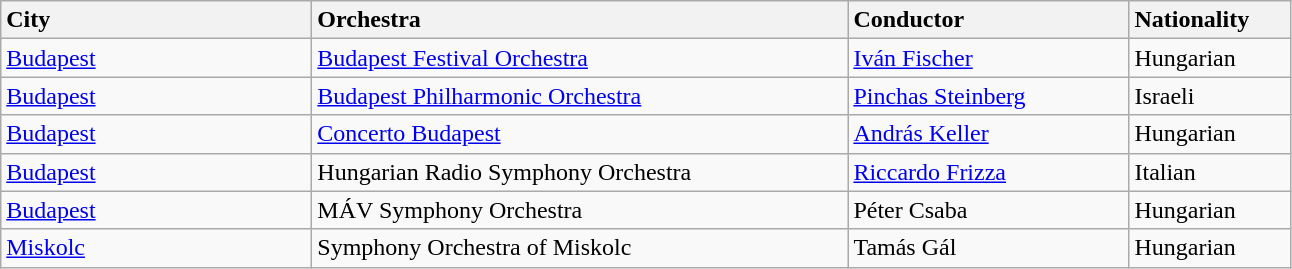<table class="wikitable">
<tr>
<td style="width: 200px; background: #f2f2f2"><strong>City</strong></td>
<td style="width: 350px; background: #f2f2f2"><strong>Orchestra</strong></td>
<td style="width: 180px; background: #f2f2f2"><strong>Conductor</strong></td>
<td style="width: 100px; background: #f2f2f2"><strong>Nationality</strong></td>
</tr>
<tr>
<td><a href='#'>Budapest</a></td>
<td><a href='#'>Budapest Festival Orchestra</a></td>
<td><a href='#'>Iván Fischer</a></td>
<td>Hungarian</td>
</tr>
<tr>
<td><a href='#'>Budapest</a></td>
<td><a href='#'>Budapest Philharmonic Orchestra</a></td>
<td><a href='#'>Pinchas Steinberg</a></td>
<td>Israeli</td>
</tr>
<tr>
<td><a href='#'>Budapest</a></td>
<td><a href='#'>Concerto Budapest</a></td>
<td><a href='#'>András Keller</a></td>
<td>Hungarian</td>
</tr>
<tr>
<td><a href='#'>Budapest</a></td>
<td>Hungarian Radio Symphony Orchestra</td>
<td><a href='#'>Riccardo Frizza</a></td>
<td>Italian</td>
</tr>
<tr>
<td><a href='#'>Budapest</a></td>
<td>MÁV Symphony Orchestra</td>
<td>Péter Csaba</td>
<td>Hungarian</td>
</tr>
<tr>
<td><a href='#'>Miskolc</a></td>
<td>Symphony Orchestra of Miskolc</td>
<td>Tamás Gál</td>
<td>Hungarian</td>
</tr>
</table>
